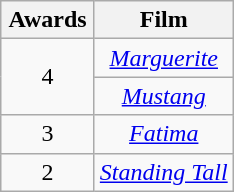<table class="wikitable" style="text-align: center">
<tr>
<th scope="col" width="55">Awards</th>
<th scope="col" align="center">Film</th>
</tr>
<tr>
<td rowspan=2 style="text-align:center">4</td>
<td><em><a href='#'>Marguerite</a></em></td>
</tr>
<tr>
<td><em><a href='#'>Mustang</a></em></td>
</tr>
<tr>
<td style="text-align:center">3</td>
<td><em><a href='#'>Fatima</a></em></td>
</tr>
<tr>
<td style="text-align:center">2</td>
<td><em><a href='#'>Standing Tall</a></em></td>
</tr>
</table>
